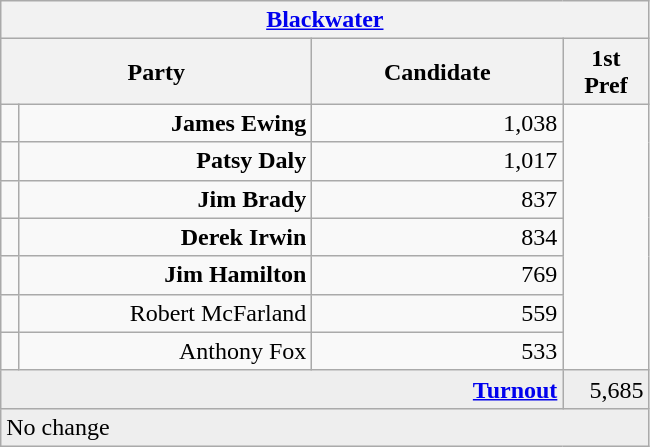<table class="wikitable">
<tr>
<th colspan="4" align="center"><a href='#'>Blackwater</a></th>
</tr>
<tr>
<th colspan="2" align="center" width=200>Party</th>
<th width=160>Candidate</th>
<th width=50>1st Pref</th>
</tr>
<tr>
<td></td>
<td align="right"><strong>James Ewing</strong></td>
<td align="right">1,038</td>
</tr>
<tr>
<td></td>
<td align="right"><strong>Patsy Daly</strong></td>
<td align="right">1,017</td>
</tr>
<tr>
<td></td>
<td align="right"><strong>Jim Brady</strong></td>
<td align="right">837</td>
</tr>
<tr>
<td></td>
<td align="right"><strong>Derek Irwin</strong></td>
<td align="right">834</td>
</tr>
<tr>
<td></td>
<td align="right"><strong>Jim Hamilton</strong></td>
<td align="right">769</td>
</tr>
<tr>
<td></td>
<td align="right">Robert McFarland</td>
<td align="right">559</td>
</tr>
<tr>
<td></td>
<td align="right">Anthony Fox</td>
<td align="right">533</td>
</tr>
<tr bgcolor="EEEEEE">
<td colspan=3 align="right"><strong><a href='#'>Turnout</a></strong></td>
<td align="right">5,685</td>
</tr>
<tr bgcolor="EEEEEE">
<td colspan=4>No change</td>
</tr>
</table>
